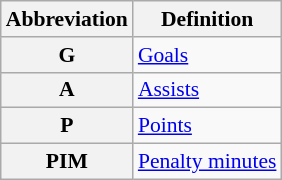<table class="wikitable" style="font-size:90%;">
<tr>
<th scope="col">Abbreviation</th>
<th scope="col">Definition</th>
</tr>
<tr>
<th scope="row">G</th>
<td><a href='#'>Goals</a></td>
</tr>
<tr>
<th scope="row">A</th>
<td><a href='#'>Assists</a></td>
</tr>
<tr>
<th scope="row">P</th>
<td><a href='#'>Points</a></td>
</tr>
<tr>
<th scope="row">PIM</th>
<td><a href='#'>Penalty minutes</a></td>
</tr>
</table>
